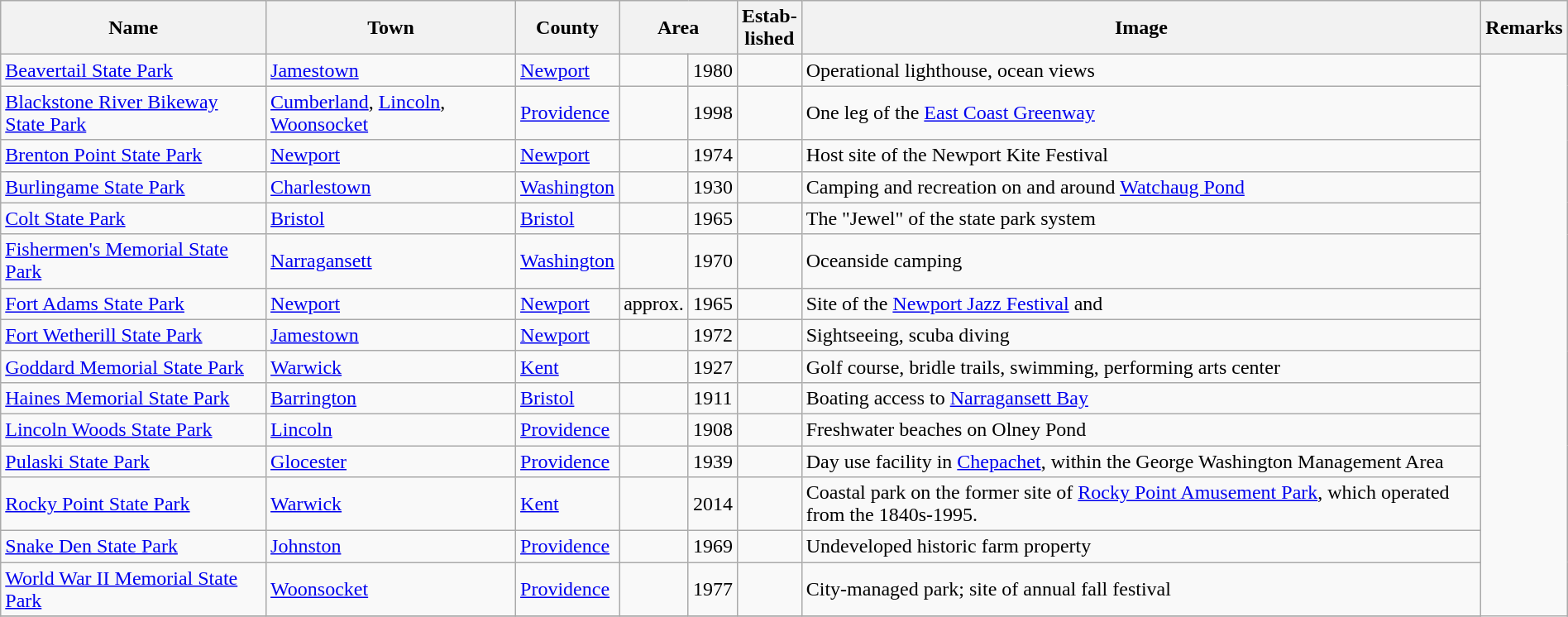<table class="wikitable sortable" style="width:100%">
<tr>
<th>Name</th>
<th>Town</th>
<th>County</th>
<th colspan=2>Area</th>
<th>Estab-<br>lished</th>
<th class="unsortable">Image</th>
<th class="unsortable">Remarks</th>
</tr>
<tr>
<td><a href='#'>Beavertail State Park</a></td>
<td><a href='#'>Jamestown</a></td>
<td><a href='#'>Newport</a></td>
<td></td>
<td style="text-align:center;">1980</td>
<td></td>
<td>Operational lighthouse, ocean views</td>
</tr>
<tr>
<td><a href='#'>Blackstone River Bikeway State Park</a></td>
<td><a href='#'>Cumberland</a>, <a href='#'>Lincoln</a>, <a href='#'>Woonsocket</a></td>
<td><a href='#'>Providence</a></td>
<td></td>
<td style="text-align:center;">1998</td>
<td></td>
<td>One leg of the <a href='#'>East Coast Greenway</a></td>
</tr>
<tr>
<td><a href='#'>Brenton Point State Park</a></td>
<td><a href='#'>Newport</a></td>
<td><a href='#'>Newport</a></td>
<td></td>
<td style="text-align:center;">1974</td>
<td></td>
<td>Host site of the Newport Kite Festival</td>
</tr>
<tr>
<td><a href='#'>Burlingame State Park</a></td>
<td><a href='#'>Charlestown</a></td>
<td><a href='#'>Washington</a></td>
<td></td>
<td style="text-align:center;">1930</td>
<td></td>
<td>Camping and recreation on and around <a href='#'>Watchaug Pond</a></td>
</tr>
<tr>
<td><a href='#'>Colt State Park</a></td>
<td><a href='#'>Bristol</a></td>
<td><a href='#'>Bristol</a></td>
<td></td>
<td style="text-align:center;">1965</td>
<td></td>
<td>The "Jewel" of the state park system</td>
</tr>
<tr>
<td><a href='#'>Fishermen's Memorial State Park</a></td>
<td><a href='#'>Narragansett</a></td>
<td><a href='#'>Washington</a></td>
<td></td>
<td style="text-align:center;">1970</td>
<td></td>
<td>Oceanside camping</td>
</tr>
<tr>
<td><a href='#'>Fort Adams State Park</a></td>
<td><a href='#'>Newport</a></td>
<td><a href='#'>Newport</a></td>
<td>approx. </td>
<td style="text-align:center;">1965</td>
<td></td>
<td>Site of the <a href='#'>Newport Jazz Festival</a> and</td>
</tr>
<tr>
<td><a href='#'>Fort Wetherill State Park</a></td>
<td><a href='#'>Jamestown</a></td>
<td><a href='#'>Newport</a></td>
<td></td>
<td style="text-align:center;">1972</td>
<td></td>
<td>Sightseeing, scuba diving</td>
</tr>
<tr>
<td><a href='#'>Goddard Memorial State Park</a></td>
<td><a href='#'>Warwick</a></td>
<td><a href='#'>Kent</a></td>
<td></td>
<td style="text-align:center;">1927</td>
<td></td>
<td>Golf course, bridle trails, swimming, performing arts center</td>
</tr>
<tr>
<td><a href='#'>Haines Memorial State Park</a></td>
<td><a href='#'>Barrington</a></td>
<td><a href='#'>Bristol</a></td>
<td></td>
<td style="text-align:center;">1911</td>
<td></td>
<td>Boating access to <a href='#'>Narragansett Bay</a></td>
</tr>
<tr>
<td><a href='#'>Lincoln Woods State Park</a></td>
<td><a href='#'>Lincoln</a></td>
<td><a href='#'>Providence</a></td>
<td></td>
<td style="text-align:center;">1908</td>
<td></td>
<td>Freshwater beaches on Olney Pond</td>
</tr>
<tr>
<td><a href='#'>Pulaski State Park</a></td>
<td><a href='#'>Glocester</a></td>
<td><a href='#'>Providence</a></td>
<td></td>
<td style="text-align:center;">1939</td>
<td></td>
<td>Day use facility in <a href='#'>Chepachet</a>, within the George Washington Management Area</td>
</tr>
<tr>
<td><a href='#'>Rocky Point State Park</a></td>
<td><a href='#'>Warwick</a></td>
<td><a href='#'>Kent</a></td>
<td></td>
<td style="text-align:center;">2014</td>
<td></td>
<td>Coastal park on the former site of <a href='#'>Rocky Point Amusement Park</a>, which operated from the 1840s-1995.</td>
</tr>
<tr>
<td><a href='#'>Snake Den State Park</a></td>
<td><a href='#'>Johnston</a></td>
<td><a href='#'>Providence</a></td>
<td></td>
<td style="text-align:center;">1969</td>
<td></td>
<td>Undeveloped historic farm property</td>
</tr>
<tr>
<td><a href='#'>World War II Memorial State Park</a></td>
<td><a href='#'>Woonsocket</a></td>
<td><a href='#'>Providence</a></td>
<td></td>
<td style="text-align:center;">1977</td>
<td></td>
<td>City-managed park; site of annual fall festival</td>
</tr>
<tr>
</tr>
</table>
